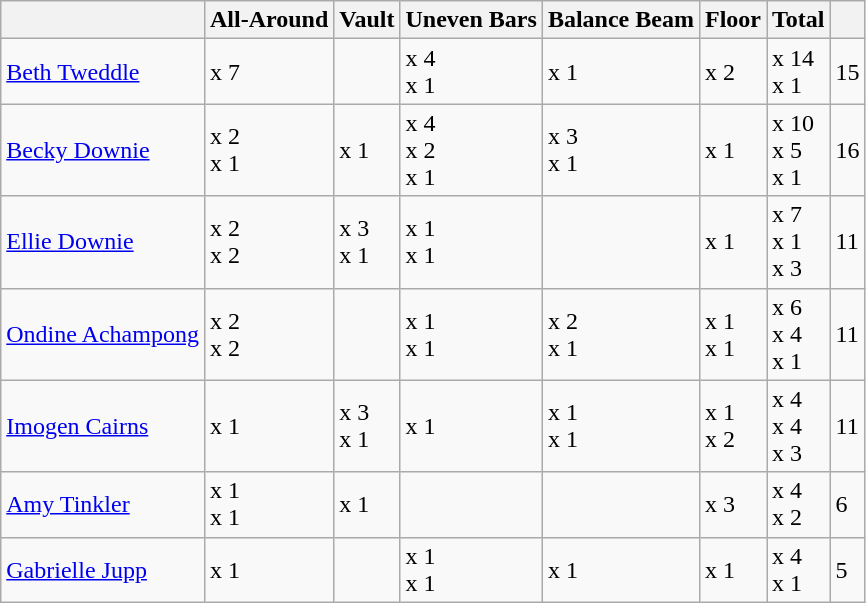<table class="wikitable">
<tr>
<th></th>
<th>All-Around</th>
<th>Vault</th>
<th>Uneven Bars</th>
<th>Balance Beam</th>
<th>Floor</th>
<th>Total</th>
<th></th>
</tr>
<tr>
<td><a href='#'>Beth Tweddle</a></td>
<td> x 7</td>
<td></td>
<td> x 4<br> x 1</td>
<td> x 1</td>
<td> x 2</td>
<td> x 14 <br> x 1</td>
<td>15</td>
</tr>
<tr>
<td><a href='#'>Becky Downie</a></td>
<td> x 2<br> x 1</td>
<td> x 1</td>
<td> x 4<br> x 2<br> x 1</td>
<td> x 3<br> x 1</td>
<td> x 1</td>
<td> x 10<br> x 5 <br> x 1</td>
<td>16</td>
</tr>
<tr>
<td><a href='#'>Ellie Downie</a></td>
<td> x 2<br> x 2</td>
<td> x 3<br> x 1</td>
<td> x 1 <br> x 1</td>
<td></td>
<td> x 1</td>
<td> x 7<br> x 1 <br> x 3</td>
<td>11</td>
</tr>
<tr>
<td><a href='#'>Ondine Achampong</a></td>
<td> x 2<br> x 2</td>
<td></td>
<td> x 1<br> x 1</td>
<td> x 2<br> x 1</td>
<td> x 1<br> x 1</td>
<td> x 6<br> x 4 <br> x 1</td>
<td>11</td>
</tr>
<tr>
<td><a href='#'>Imogen Cairns</a></td>
<td> x 1</td>
<td> x 3<br> x 1</td>
<td> x 1</td>
<td> x 1<br> x 1</td>
<td> x 1<br> x 2</td>
<td> x 4<br> x 4 <br> x 3</td>
<td>11</td>
</tr>
<tr>
<td><a href='#'>Amy Tinkler</a></td>
<td> x 1<br> x 1</td>
<td> x 1</td>
<td></td>
<td></td>
<td> x 3</td>
<td> x 4<br> x 2</td>
<td>6</td>
</tr>
<tr>
<td><a href='#'>Gabrielle Jupp</a></td>
<td> x 1</td>
<td></td>
<td> x 1<br> x 1</td>
<td> x 1</td>
<td> x 1</td>
<td> x 4<br> x 1</td>
<td>5</td>
</tr>
</table>
